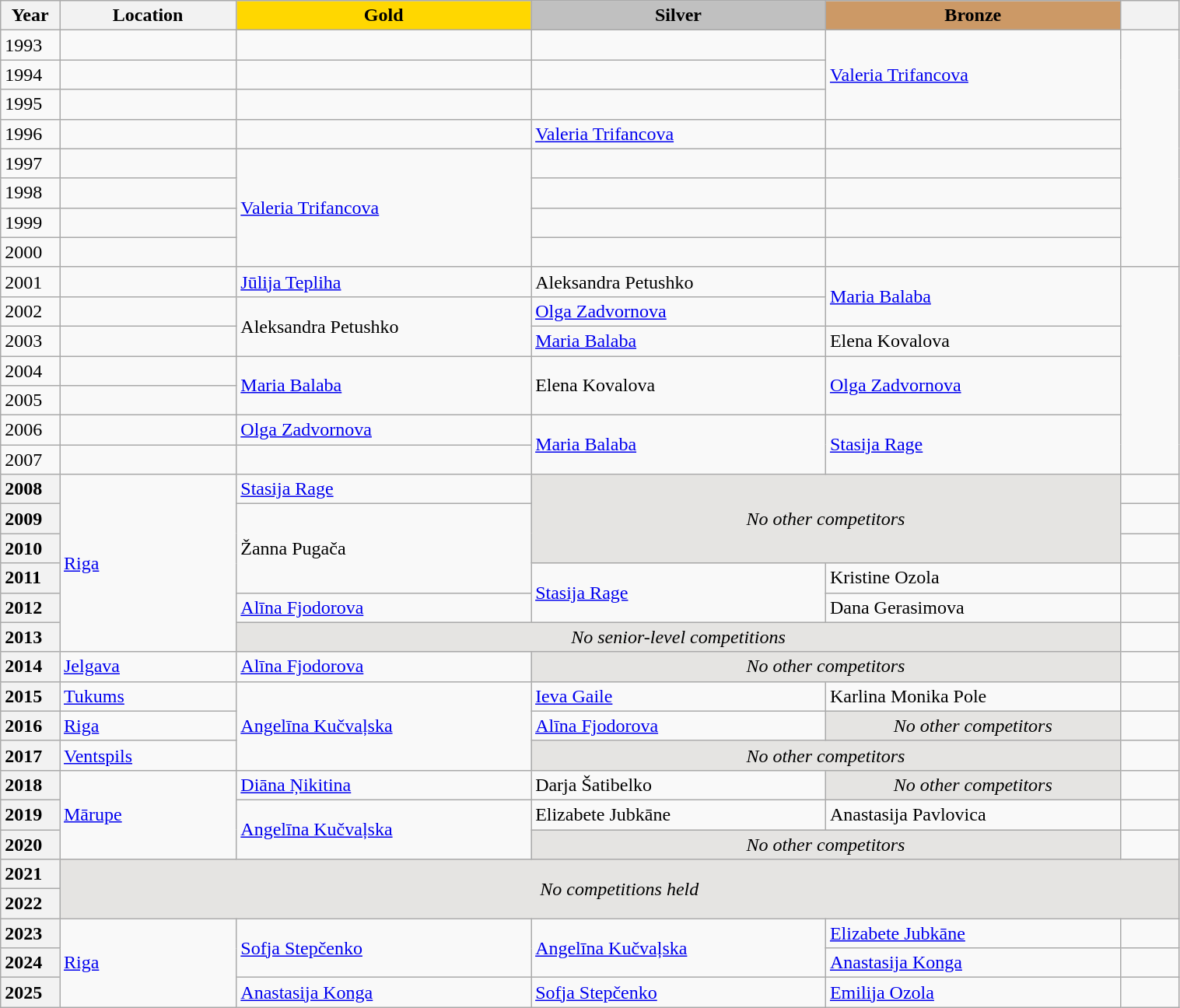<table class="wikitable unsortable" style="text-align:left; width:80%">
<tr>
<th scope="col" style="text-align:center; width:5%">Year</th>
<th scope="col" style="text-align:center; width:15%">Location</th>
<td scope="col" style="text-align:center; width:25%; background:gold"><strong>Gold</strong></td>
<td scope="col" style="text-align:center; width:25%; background:silver"><strong>Silver</strong></td>
<td scope="col" style="text-align:center; width:25%; background:#c96"><strong>Bronze</strong></td>
<th scope="col" style="text-align:center; width:5%"></th>
</tr>
<tr>
<td>1993</td>
<td></td>
<td></td>
<td></td>
<td rowspan="3"><a href='#'>Valeria Trifancova</a></td>
<td rowspan="8"></td>
</tr>
<tr>
<td>1994</td>
<td></td>
<td></td>
<td></td>
</tr>
<tr>
<td>1995</td>
<td></td>
<td></td>
<td></td>
</tr>
<tr>
<td>1996</td>
<td></td>
<td></td>
<td><a href='#'>Valeria Trifancova</a></td>
<td></td>
</tr>
<tr>
<td>1997</td>
<td></td>
<td rowspan="4"><a href='#'>Valeria Trifancova</a></td>
<td></td>
<td></td>
</tr>
<tr>
<td>1998</td>
<td></td>
<td></td>
<td></td>
</tr>
<tr>
<td>1999</td>
<td></td>
<td></td>
<td></td>
</tr>
<tr>
<td>2000</td>
<td></td>
<td></td>
<td></td>
</tr>
<tr>
<td>2001</td>
<td></td>
<td><a href='#'>Jūlija Tepliha</a></td>
<td>Aleksandra Petushko</td>
<td rowspan="2"><a href='#'>Maria Balaba</a></td>
<td rowspan="7"></td>
</tr>
<tr>
<td>2002</td>
<td></td>
<td rowspan="2">Aleksandra Petushko</td>
<td><a href='#'>Olga Zadvornova</a></td>
</tr>
<tr>
<td>2003</td>
<td></td>
<td><a href='#'>Maria Balaba</a></td>
<td>Elena Kovalova</td>
</tr>
<tr>
<td>2004</td>
<td></td>
<td rowspan="2"><a href='#'>Maria Balaba</a></td>
<td rowspan="2">Elena Kovalova</td>
<td rowspan="2"><a href='#'>Olga Zadvornova</a></td>
</tr>
<tr>
<td>2005</td>
<td></td>
</tr>
<tr>
<td>2006</td>
<td></td>
<td><a href='#'>Olga Zadvornova</a></td>
<td rowspan="2"><a href='#'>Maria Balaba</a></td>
<td rowspan="2"><a href='#'>Stasija Rage</a></td>
</tr>
<tr>
<td>2007</td>
<td></td>
<td></td>
</tr>
<tr>
<th scope="row" style="text-align:left">2008</th>
<td rowspan="6"><a href='#'>Riga</a></td>
<td><a href='#'>Stasija Rage</a></td>
<td colspan="2" rowspan="3" align="center" bgcolor="e5e4e2"><em>No other competitors</em></td>
<td></td>
</tr>
<tr>
<th scope="row" style="text-align:left">2009</th>
<td rowspan="3">Žanna Pugača</td>
<td></td>
</tr>
<tr>
<th scope="row" style="text-align:left">2010</th>
<td></td>
</tr>
<tr>
<th scope="row" style="text-align:left">2011</th>
<td rowspan="2"><a href='#'>Stasija Rage</a></td>
<td>Kristine Ozola</td>
<td></td>
</tr>
<tr>
<th scope="row" style="text-align:left">2012</th>
<td><a href='#'>Alīna Fjodorova</a></td>
<td>Dana Gerasimova</td>
<td></td>
</tr>
<tr>
<th scope="row" style="text-align:left">2013</th>
<td colspan="3" bgcolor="e5e4e2" align="center"><em>No senior-level competitions</em></td>
<td></td>
</tr>
<tr>
<th scope="row" style="text-align:left">2014</th>
<td><a href='#'>Jelgava</a></td>
<td><a href='#'>Alīna Fjodorova</a></td>
<td colspan="2" align="center" bgcolor="e5e4e2"><em>No other competitors</em></td>
<td></td>
</tr>
<tr>
<th scope="row" style="text-align:left">2015</th>
<td><a href='#'>Tukums</a></td>
<td rowspan="3"><a href='#'>Angelīna Kučvaļska</a></td>
<td><a href='#'>Ieva Gaile</a></td>
<td>Karlina Monika Pole</td>
<td></td>
</tr>
<tr>
<th scope="row" style="text-align:left">2016</th>
<td><a href='#'>Riga</a></td>
<td><a href='#'>Alīna Fjodorova</a></td>
<td align="center" bgcolor="e5e4e2"><em>No other competitors</em></td>
<td></td>
</tr>
<tr>
<th scope="row" style="text-align:left">2017</th>
<td><a href='#'>Ventspils</a></td>
<td colspan="2" align="center" bgcolor="e5e4e2"><em>No other competitors</em></td>
<td></td>
</tr>
<tr>
<th scope="row" style="text-align:left">2018</th>
<td rowspan="3"><a href='#'>Mārupe</a></td>
<td><a href='#'>Diāna Ņikitina</a></td>
<td>Darja Šatibelko</td>
<td align="center" bgcolor="e5e4e2"><em>No other competitors</em></td>
<td></td>
</tr>
<tr>
<th scope="row" style="text-align:left">2019</th>
<td rowspan="2"><a href='#'>Angelīna Kučvaļska</a></td>
<td>Elizabete Jubkāne</td>
<td>Anastasija Pavlovica</td>
<td></td>
</tr>
<tr>
<th scope="row" style="text-align:left">2020</th>
<td colspan="2" align="center" bgcolor="e5e4e2"><em>No other competitors</em></td>
<td></td>
</tr>
<tr>
<th scope="row" style="text-align:left">2021</th>
<td colspan="5" rowspan="2" align="center" bgcolor="e5e4e2"><em>No competitions held</em></td>
</tr>
<tr>
<th scope="row" style="text-align:left">2022</th>
</tr>
<tr>
<th scope="row" style="text-align:left">2023</th>
<td rowspan="3"><a href='#'>Riga</a></td>
<td rowspan="2"><a href='#'>Sofja Stepčenko</a></td>
<td rowspan="2"><a href='#'>Angelīna Kučvaļska</a></td>
<td><a href='#'>Elizabete Jubkāne</a></td>
<td></td>
</tr>
<tr>
<th scope="row" style="text-align:left">2024</th>
<td><a href='#'>Anastasija Konga</a></td>
<td></td>
</tr>
<tr>
<th scope="row" style="text-align:left">2025</th>
<td><a href='#'>Anastasija Konga</a></td>
<td><a href='#'>Sofja Stepčenko</a></td>
<td><a href='#'>Emilija Ozola</a></td>
<td></td>
</tr>
</table>
